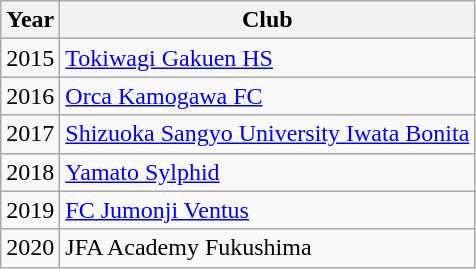<table class="wikitable">
<tr>
<th>Year</th>
<th colspan="2">Club</th>
</tr>
<tr>
<td>2015</td>
<td colspan="2"><a href='#'>Tokiwagi Gakuen HS</a></td>
</tr>
<tr>
<td>2016</td>
<td colspan="2"><a href='#'>Orca Kamogawa FC</a></td>
</tr>
<tr>
<td>2017</td>
<td colspan="2"><a href='#'>Shizuoka Sangyo University Iwata Bonita</a></td>
</tr>
<tr>
<td>2018</td>
<td colspan="2"><a href='#'>Yamato Sylphid</a></td>
</tr>
<tr>
<td>2019</td>
<td colspan="2"><a href='#'>FC Jumonji Ventus</a></td>
</tr>
<tr>
<td>2020</td>
<td colspan="2">JFA Academy Fukushima</td>
</tr>
</table>
